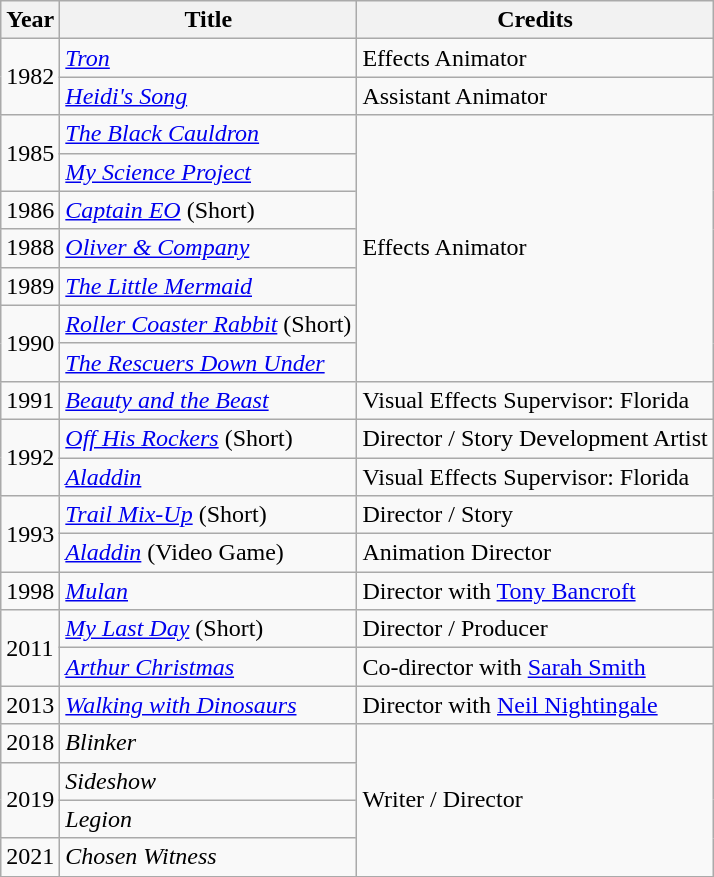<table class="wikitable sortable">
<tr>
<th>Year</th>
<th>Title</th>
<th>Credits</th>
</tr>
<tr>
<td rowspan="2">1982</td>
<td><em><a href='#'>Tron</a></em></td>
<td>Effects Animator</td>
</tr>
<tr>
<td><em><a href='#'>Heidi's Song</a></em></td>
<td>Assistant Animator</td>
</tr>
<tr>
<td rowspan="2">1985</td>
<td><em><a href='#'>The Black Cauldron</a></em></td>
<td rowspan="7">Effects Animator</td>
</tr>
<tr>
<td><em><a href='#'>My Science Project</a></em></td>
</tr>
<tr>
<td>1986</td>
<td><em><a href='#'>Captain EO</a></em> (Short)</td>
</tr>
<tr>
<td>1988</td>
<td><em><a href='#'>Oliver & Company</a></em></td>
</tr>
<tr>
<td>1989</td>
<td><em><a href='#'>The Little Mermaid</a></em></td>
</tr>
<tr>
<td rowspan="2">1990</td>
<td><em><a href='#'>Roller Coaster Rabbit</a></em> (Short)</td>
</tr>
<tr>
<td><em><a href='#'>The Rescuers Down Under</a></em></td>
</tr>
<tr>
<td>1991</td>
<td><em><a href='#'>Beauty and the Beast</a></em></td>
<td>Visual Effects Supervisor: Florida</td>
</tr>
<tr>
<td rowspan="2">1992</td>
<td><em><a href='#'>Off His Rockers</a></em> (Short)</td>
<td>Director / Story Development Artist</td>
</tr>
<tr>
<td><em><a href='#'>Aladdin</a></em></td>
<td>Visual Effects Supervisor: Florida</td>
</tr>
<tr>
<td rowspan="2">1993</td>
<td><em><a href='#'>Trail Mix-Up</a></em> (Short)</td>
<td>Director / Story</td>
</tr>
<tr>
<td><em><a href='#'>Aladdin</a></em> (Video Game)</td>
<td>Animation Director</td>
</tr>
<tr>
<td>1998</td>
<td><em><a href='#'>Mulan</a></em></td>
<td>Director with <a href='#'>Tony Bancroft</a></td>
</tr>
<tr>
<td rowspan="2">2011</td>
<td><em><a href='#'>My Last Day</a></em> (Short)</td>
<td>Director / Producer</td>
</tr>
<tr>
<td><em><a href='#'>Arthur Christmas</a></em></td>
<td>Co-director with <a href='#'>Sarah Smith</a></td>
</tr>
<tr>
<td>2013</td>
<td><em><a href='#'>Walking with Dinosaurs</a></em></td>
<td>Director with <a href='#'>Neil Nightingale</a></td>
</tr>
<tr>
<td>2018</td>
<td><em>Blinker</em></td>
<td rowspan="4">Writer / Director</td>
</tr>
<tr>
<td rowspan="2">2019</td>
<td><em>Sideshow</em></td>
</tr>
<tr>
<td><em>Legion</em></td>
</tr>
<tr>
<td>2021</td>
<td><em>Chosen Witness</em></td>
</tr>
<tr>
</tr>
</table>
